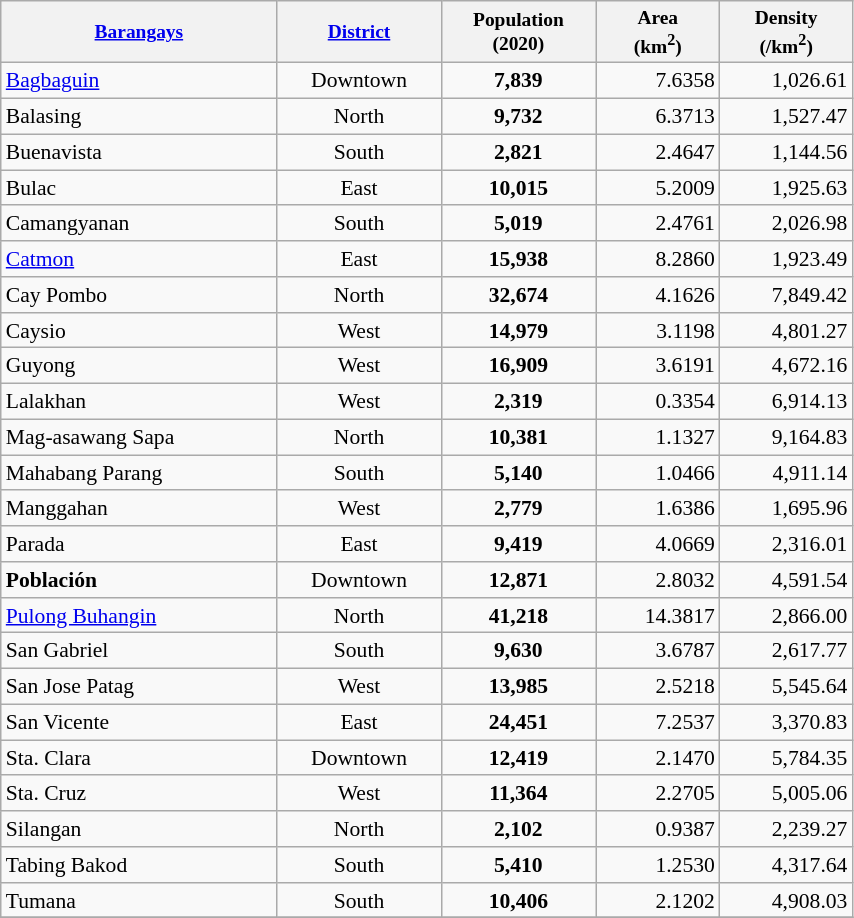<table width=45%; class="wikitable sortable" style="text-align:left; font-size:90%">
<tr style="font-size:90%;">
<th><a href='#'>Barangays</a></th>
<th><a href='#'>District</a></th>
<th>Population<br>(2020)</th>
<th>Area<br>(km<sup>2</sup>)</th>
<th>Density<br>(/km<sup>2</sup>)</th>
</tr>
<tr>
<td><a href='#'>Bagbaguin</a></td>
<td align=center>Downtown</td>
<td align=center><strong>7,839</strong></td>
<td align=right>7.6358</td>
<td align=right>1,026.61</td>
</tr>
<tr>
<td>Balasing</td>
<td align=center>North</td>
<td align=center><strong>9,732</strong></td>
<td align=right>6.3713</td>
<td align=right>1,527.47</td>
</tr>
<tr>
<td>Buenavista</td>
<td align=center>South</td>
<td align=center><strong>2,821</strong></td>
<td align=right>2.4647</td>
<td align=right>1,144.56</td>
</tr>
<tr>
<td>Bulac</td>
<td align=center>East</td>
<td align=center><strong>10,015</strong></td>
<td align=right>5.2009</td>
<td align=right>1,925.63</td>
</tr>
<tr>
<td>Camangyanan</td>
<td align=center>South</td>
<td align=center><strong>5,019</strong></td>
<td align=right>2.4761</td>
<td align=right>2,026.98</td>
</tr>
<tr>
<td><a href='#'>Catmon</a></td>
<td align=center>East</td>
<td align=center><strong>15,938</strong></td>
<td align=right>8.2860</td>
<td align=right>1,923.49</td>
</tr>
<tr>
<td>Cay Pombo</td>
<td align=center>North</td>
<td align=center><strong>32,674</strong></td>
<td align=right>4.1626</td>
<td align=right>7,849.42</td>
</tr>
<tr>
<td>Caysio</td>
<td align=center>West</td>
<td align=center><strong>14,979</strong></td>
<td align=right>3.1198</td>
<td align=right>4,801.27</td>
</tr>
<tr>
<td>Guyong</td>
<td align=center>West</td>
<td align=center><strong>16,909</strong></td>
<td align=right>3.6191</td>
<td align=right>4,672.16</td>
</tr>
<tr>
<td>Lalakhan</td>
<td align=center>West</td>
<td align=center><strong>2,319</strong></td>
<td align=right>0.3354</td>
<td align=right>6,914.13</td>
</tr>
<tr>
<td>Mag-asawang Sapa</td>
<td align=center>North</td>
<td align=center><strong>10,381</strong></td>
<td align=right>1.1327</td>
<td align=right>9,164.83</td>
</tr>
<tr>
<td>Mahabang Parang</td>
<td align=center>South</td>
<td align=center><strong>5,140</strong></td>
<td align=right>1.0466</td>
<td align=right>4,911.14</td>
</tr>
<tr>
<td>Manggahan</td>
<td align=center>West</td>
<td align=center><strong>2,779</strong></td>
<td align=right>1.6386</td>
<td align=right>1,695.96</td>
</tr>
<tr>
<td>Parada</td>
<td align=center>East</td>
<td align=center><strong>9,419</strong></td>
<td align=right>4.0669</td>
<td align=right>2,316.01</td>
</tr>
<tr>
<td><strong>Población</strong></td>
<td align=center>Downtown</td>
<td align=center><strong>12,871</strong></td>
<td align=right>2.8032</td>
<td align=right>4,591.54</td>
</tr>
<tr>
<td><a href='#'>Pulong Buhangin</a></td>
<td align=center>North</td>
<td align=center><strong>41,218</strong></td>
<td align=right>14.3817</td>
<td align=right>2,866.00</td>
</tr>
<tr>
<td>San Gabriel</td>
<td align=center>South</td>
<td align=center><strong>9,630</strong></td>
<td align=right>3.6787</td>
<td align=right>2,617.77</td>
</tr>
<tr>
<td>San Jose Patag</td>
<td align=center>West</td>
<td align=center><strong>13,985</strong></td>
<td align=right>2.5218</td>
<td align=right>5,545.64</td>
</tr>
<tr>
<td>San Vicente</td>
<td align=center>East</td>
<td align=center><strong>24,451</strong></td>
<td align=right>7.2537</td>
<td align=right>3,370.83</td>
</tr>
<tr>
<td>Sta. Clara</td>
<td align=center>Downtown</td>
<td align=center><strong>12,419</strong></td>
<td align=right>2.1470</td>
<td align=right>5,784.35</td>
</tr>
<tr>
<td>Sta. Cruz</td>
<td align=center>West</td>
<td align=center><strong>11,364</strong></td>
<td align=right>2.2705</td>
<td align=right>5,005.06</td>
</tr>
<tr>
<td>Silangan</td>
<td align=center>North</td>
<td align=center><strong>2,102</strong></td>
<td align=right>0.9387</td>
<td align=right>2,239.27</td>
</tr>
<tr>
<td>Tabing Bakod</td>
<td align=center>South</td>
<td align=center><strong>5,410</strong></td>
<td align=right>1.2530</td>
<td align=right>4,317.64</td>
</tr>
<tr>
<td>Tumana</td>
<td align=center>South</td>
<td align=center><strong>10,406</strong></td>
<td align=right>2.1202</td>
<td align=right>4,908.03</td>
</tr>
<tr>
</tr>
</table>
